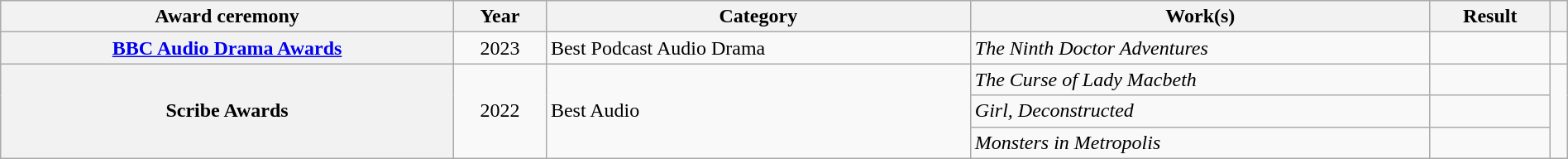<table class="wikitable sortable plainrowheaders" style="width:100%;">
<tr>
<th scope="col">Award ceremony</th>
<th scope="col">Year</th>
<th scope="col">Category</th>
<th scope="col">Work(s)</th>
<th scope="col">Result</th>
<th scope="col" class="unsortable"></th>
</tr>
<tr>
<th scope="row"><a href='#'>BBC Audio Drama Awards</a></th>
<td style="text-align:center">2023</td>
<td>Best Podcast Audio Drama</td>
<td><em>The Ninth Doctor Adventures</em></td>
<td></td>
<td style="text-align:center"></td>
</tr>
<tr>
<th scope="row" rowspan="3">Scribe Awards</th>
<td style="text-align:center" rowspan="3">2022</td>
<td rowspan="3">Best Audio</td>
<td><em>The Curse of Lady Macbeth</em></td>
<td></td>
<td style="text-align:center" rowspan="3"></td>
</tr>
<tr>
<td><em>Girl, Deconstructed</em></td>
<td></td>
</tr>
<tr>
<td><em>Monsters in Metropolis</em></td>
<td></td>
</tr>
</table>
